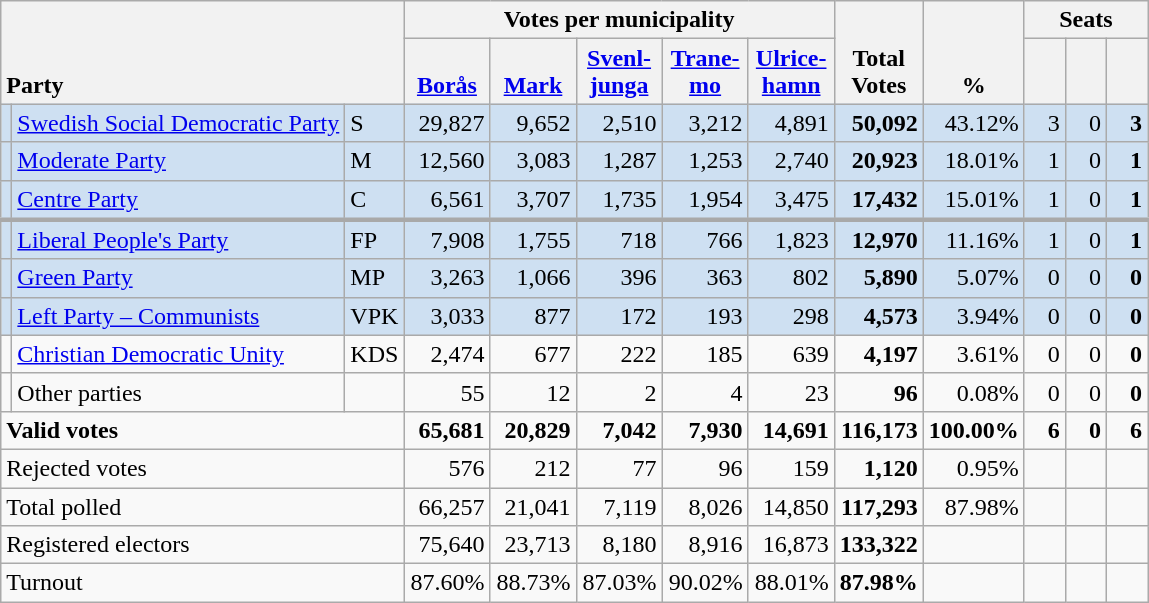<table class="wikitable" border="1" style="text-align:right;">
<tr>
<th style="text-align:left;" valign=bottom rowspan=2 colspan=3>Party</th>
<th colspan=5>Votes per municipality</th>
<th align=center valign=bottom rowspan=2 width="50">Total Votes</th>
<th align=center valign=bottom rowspan=2 width="50">%</th>
<th colspan=3>Seats</th>
</tr>
<tr>
<th align=center valign=bottom width="50"><a href='#'>Borås</a></th>
<th align=center valign=bottom width="50"><a href='#'>Mark</a></th>
<th align=center valign=bottom width="50"><a href='#'>Svenl- junga</a></th>
<th align=center valign=bottom width="50"><a href='#'>Trane- mo</a></th>
<th align=center valign=bottom width="50"><a href='#'>Ulrice- hamn</a></th>
<th align=center valign=bottom width="20"><small></small></th>
<th align=center valign=bottom width="20"><small><a href='#'></a></small></th>
<th align=center valign=bottom width="20"><small></small></th>
</tr>
<tr style="background:#CEE0F2;">
<td></td>
<td align=left style="white-space: nowrap;"><a href='#'>Swedish Social Democratic Party</a></td>
<td align=left>S</td>
<td>29,827</td>
<td>9,652</td>
<td>2,510</td>
<td>3,212</td>
<td>4,891</td>
<td><strong>50,092</strong></td>
<td>43.12%</td>
<td>3</td>
<td>0</td>
<td><strong>3</strong></td>
</tr>
<tr style="background:#CEE0F2;">
<td></td>
<td align=left><a href='#'>Moderate Party</a></td>
<td align=left>M</td>
<td>12,560</td>
<td>3,083</td>
<td>1,287</td>
<td>1,253</td>
<td>2,740</td>
<td><strong>20,923</strong></td>
<td>18.01%</td>
<td>1</td>
<td>0</td>
<td><strong>1</strong></td>
</tr>
<tr style="background:#CEE0F2;">
<td></td>
<td align=left><a href='#'>Centre Party</a></td>
<td align=left>C</td>
<td>6,561</td>
<td>3,707</td>
<td>1,735</td>
<td>1,954</td>
<td>3,475</td>
<td><strong>17,432</strong></td>
<td>15.01%</td>
<td>1</td>
<td>0</td>
<td><strong>1</strong></td>
</tr>
<tr style="background:#CEE0F2; border-top:3px solid darkgray;">
<td></td>
<td align=left><a href='#'>Liberal People's Party</a></td>
<td align=left>FP</td>
<td>7,908</td>
<td>1,755</td>
<td>718</td>
<td>766</td>
<td>1,823</td>
<td><strong>12,970</strong></td>
<td>11.16%</td>
<td>1</td>
<td>0</td>
<td><strong>1</strong></td>
</tr>
<tr style="background:#CEE0F2;">
<td></td>
<td align=left><a href='#'>Green Party</a></td>
<td align=left>MP</td>
<td>3,263</td>
<td>1,066</td>
<td>396</td>
<td>363</td>
<td>802</td>
<td><strong>5,890</strong></td>
<td>5.07%</td>
<td>0</td>
<td>0</td>
<td><strong>0</strong></td>
</tr>
<tr style="background:#CEE0F2;">
<td></td>
<td align=left><a href='#'>Left Party – Communists</a></td>
<td align=left>VPK</td>
<td>3,033</td>
<td>877</td>
<td>172</td>
<td>193</td>
<td>298</td>
<td><strong>4,573</strong></td>
<td>3.94%</td>
<td>0</td>
<td>0</td>
<td><strong>0</strong></td>
</tr>
<tr>
<td></td>
<td align=left><a href='#'>Christian Democratic Unity</a></td>
<td align=left>KDS</td>
<td>2,474</td>
<td>677</td>
<td>222</td>
<td>185</td>
<td>639</td>
<td><strong>4,197</strong></td>
<td>3.61%</td>
<td>0</td>
<td>0</td>
<td><strong>0</strong></td>
</tr>
<tr>
<td></td>
<td align=left>Other parties</td>
<td></td>
<td>55</td>
<td>12</td>
<td>2</td>
<td>4</td>
<td>23</td>
<td><strong>96</strong></td>
<td>0.08%</td>
<td>0</td>
<td>0</td>
<td><strong>0</strong></td>
</tr>
<tr style="font-weight:bold">
<td align=left colspan=3>Valid votes</td>
<td>65,681</td>
<td>20,829</td>
<td>7,042</td>
<td>7,930</td>
<td>14,691</td>
<td>116,173</td>
<td>100.00%</td>
<td>6</td>
<td>0</td>
<td>6</td>
</tr>
<tr>
<td align=left colspan=3>Rejected votes</td>
<td>576</td>
<td>212</td>
<td>77</td>
<td>96</td>
<td>159</td>
<td><strong>1,120</strong></td>
<td>0.95%</td>
<td></td>
<td></td>
<td></td>
</tr>
<tr>
<td align=left colspan=3>Total polled</td>
<td>66,257</td>
<td>21,041</td>
<td>7,119</td>
<td>8,026</td>
<td>14,850</td>
<td><strong>117,293</strong></td>
<td>87.98%</td>
<td></td>
<td></td>
<td></td>
</tr>
<tr>
<td align=left colspan=3>Registered electors</td>
<td>75,640</td>
<td>23,713</td>
<td>8,180</td>
<td>8,916</td>
<td>16,873</td>
<td><strong>133,322</strong></td>
<td></td>
<td></td>
<td></td>
<td></td>
</tr>
<tr>
<td align=left colspan=3>Turnout</td>
<td>87.60%</td>
<td>88.73%</td>
<td>87.03%</td>
<td>90.02%</td>
<td>88.01%</td>
<td><strong>87.98%</strong></td>
<td></td>
<td></td>
<td></td>
<td></td>
</tr>
</table>
